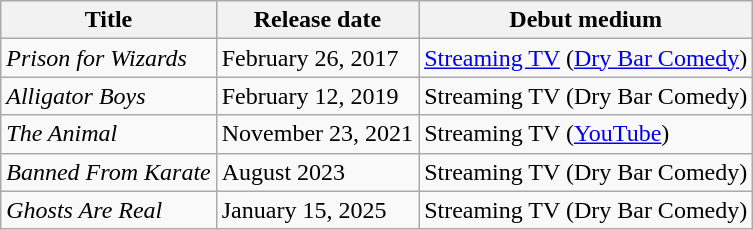<table class="wikitable sortable">
<tr>
<th>Title</th>
<th>Release date</th>
<th>Debut medium</th>
</tr>
<tr>
<td><em>Prison for Wizards</em></td>
<td>February 26, 2017</td>
<td><a href='#'>Streaming TV</a> (<a href='#'>Dry Bar Comedy</a>)</td>
</tr>
<tr>
<td><em>Alligator Boys</em></td>
<td>February 12, 2019</td>
<td>Streaming TV (Dry Bar Comedy)</td>
</tr>
<tr>
<td><em>The Animal</em></td>
<td>November 23, 2021</td>
<td>Streaming TV (<a href='#'>YouTube</a>)</td>
</tr>
<tr>
<td><em>Banned From Karate</em></td>
<td>August 2023</td>
<td>Streaming TV (Dry Bar Comedy)</td>
</tr>
<tr>
<td><em>Ghosts Are Real</em></td>
<td>January 15, 2025</td>
<td>Streaming TV (Dry Bar Comedy)</td>
</tr>
</table>
